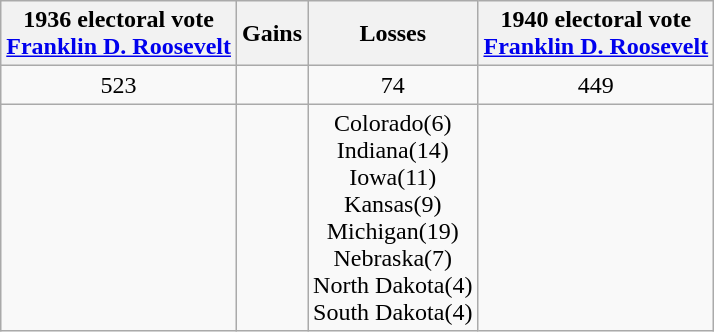<table class="wikitable" style="text-align:center">
<tr>
<th>1936 electoral vote<br><a href='#'>Franklin D. Roosevelt</a></th>
<th>Gains</th>
<th>Losses</th>
<th>1940 electoral vote<br><a href='#'>Franklin D. Roosevelt</a></th>
</tr>
<tr>
<td>523</td>
<td></td>
<td> 74</td>
<td>449</td>
</tr>
<tr>
<td></td>
<td></td>
<td>Colorado(6)<br>Indiana(14)<br>Iowa(11)<br>Kansas(9)<br>Michigan(19)<br>Nebraska(7)<br>North Dakota(4)<br>South Dakota(4)</td>
<td></td>
</tr>
</table>
